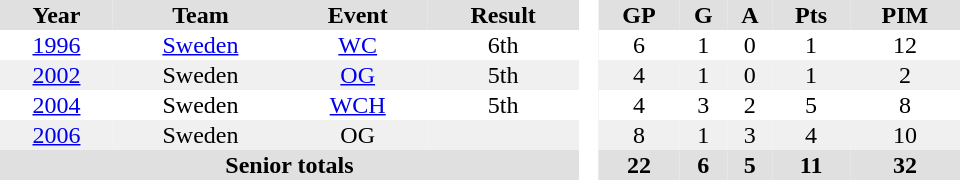<table border="0" cellpadding="1" cellspacing="0" style="text-align:center; width:40em">
<tr ALIGN="center" bgcolor="#e0e0e0">
<th>Year</th>
<th>Team</th>
<th>Event</th>
<th>Result</th>
<th rowspan="99" bgcolor="#ffffff"> </th>
<th>GP</th>
<th>G</th>
<th>A</th>
<th>Pts</th>
<th>PIM</th>
</tr>
<tr>
<td><a href='#'>1996</a></td>
<td><a href='#'>Sweden</a></td>
<td><a href='#'>WC</a></td>
<td>6th</td>
<td>6</td>
<td>1</td>
<td>0</td>
<td>1</td>
<td>12</td>
</tr>
<tr bgcolor="#f0f0f0">
<td><a href='#'>2002</a></td>
<td>Sweden</td>
<td><a href='#'>OG</a></td>
<td>5th</td>
<td>4</td>
<td>1</td>
<td>0</td>
<td>1</td>
<td>2</td>
</tr>
<tr>
<td><a href='#'>2004</a></td>
<td>Sweden</td>
<td><a href='#'>WCH</a></td>
<td>5th</td>
<td>4</td>
<td>3</td>
<td>2</td>
<td>5</td>
<td>8</td>
</tr>
<tr bgcolor="#f0f0f0">
<td><a href='#'>2006</a></td>
<td>Sweden</td>
<td>OG</td>
<td></td>
<td>8</td>
<td>1</td>
<td>3</td>
<td>4</td>
<td>10</td>
</tr>
<tr bgcolor="#e0e0e0">
<th colspan=4>Senior totals</th>
<th>22</th>
<th>6</th>
<th>5</th>
<th>11</th>
<th>32</th>
</tr>
</table>
